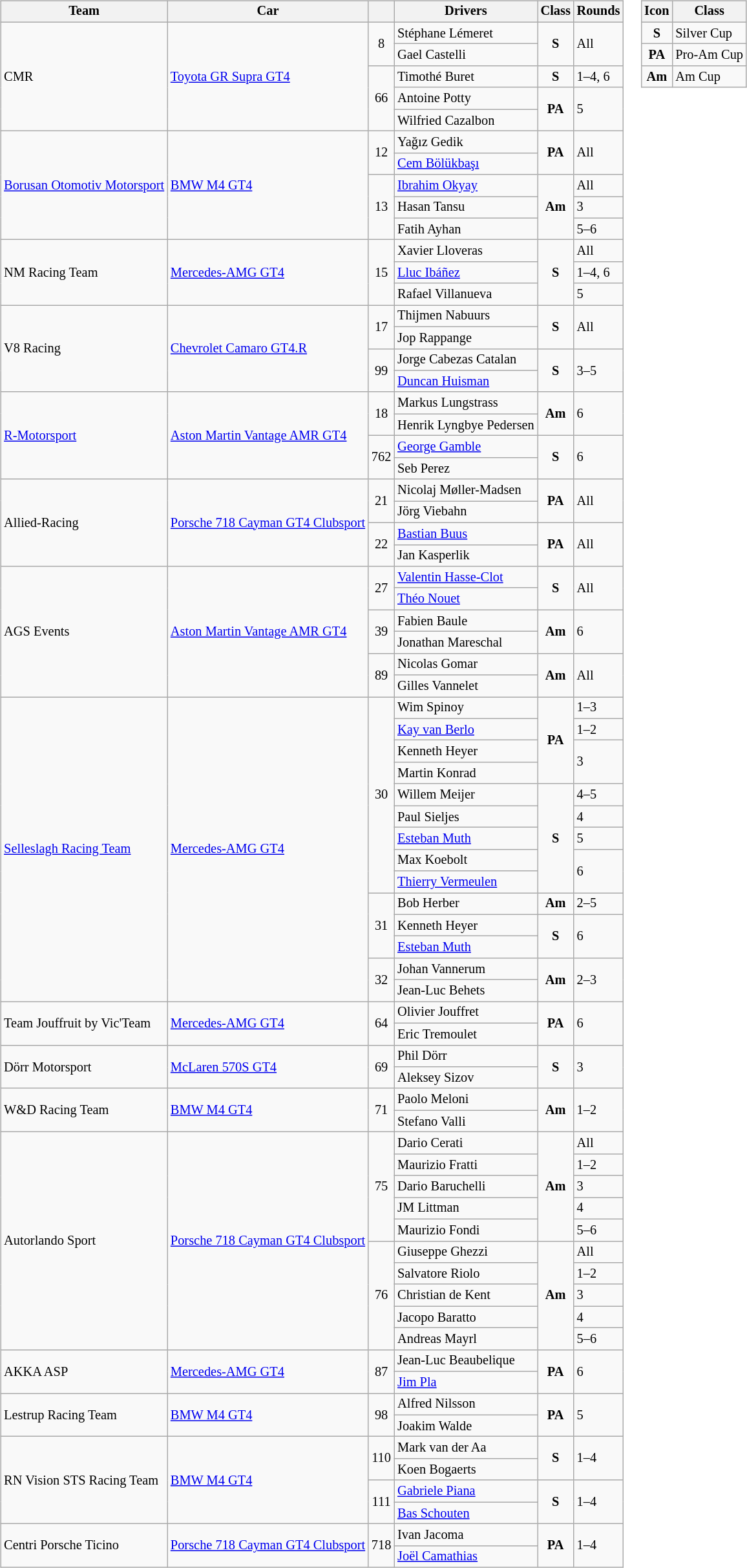<table>
<tr>
<td><br><table class="wikitable" style="font-size:85%;">
<tr>
<th>Team</th>
<th>Car</th>
<th></th>
<th>Drivers</th>
<th>Class</th>
<th>Rounds</th>
</tr>
<tr>
<td rowspan=6> CMR</td>
<td rowspan=6><a href='#'>Toyota GR Supra GT4</a></td>
<td align=center rowspan=2>8</td>
<td> Stéphane Lémeret</td>
<td rowspan=2 align=center><strong><span>S</span></strong></td>
<td rowspan=2>All</td>
</tr>
<tr>
<td> Gael Castelli</td>
</tr>
<tr>
<td align=center rowspan=4>66</td>
<td> Timothé Buret</td>
<td rowspan=2 align=center><strong><span>S</span></strong></td>
<td rowspan=2>1–4, 6</td>
</tr>
<tr>
<td rowspan=2> Antoine Potty</td>
</tr>
<tr>
<td rowspan=2 align=center><strong><span>PA</span></strong></td>
<td rowspan=2>5</td>
</tr>
<tr>
<td> Wilfried Cazalbon</td>
</tr>
<tr>
<td rowspan=5> <a href='#'>Borusan Otomotiv Motorsport</a></td>
<td rowspan=5><a href='#'>BMW M4 GT4</a></td>
<td align=center rowspan=2>12</td>
<td> Yağız Gedik</td>
<td rowspan=2 align=center><strong><span>PA</span></strong></td>
<td rowspan=2>All</td>
</tr>
<tr>
<td> <a href='#'>Cem Bölükbaşı</a></td>
</tr>
<tr>
<td align=center rowspan=3>13</td>
<td> <a href='#'>Ibrahim Okyay</a></td>
<td rowspan=3 align=center><strong><span>Am</span></strong></td>
<td>All</td>
</tr>
<tr>
<td> Hasan Tansu</td>
<td>3</td>
</tr>
<tr>
<td> Fatih Ayhan</td>
<td>5–6</td>
</tr>
<tr>
<td rowspan=3> NM Racing Team</td>
<td rowspan=3><a href='#'>Mercedes-AMG GT4</a></td>
<td align=center rowspan=3>15</td>
<td> Xavier Lloveras</td>
<td rowspan=3 align=center><strong><span>S</span></strong></td>
<td>All</td>
</tr>
<tr>
<td> <a href='#'>Lluc Ibáñez</a></td>
<td>1–4, 6</td>
</tr>
<tr>
<td> Rafael Villanueva</td>
<td>5</td>
</tr>
<tr>
<td rowspan=4> V8 Racing</td>
<td rowspan=4><a href='#'>Chevrolet Camaro GT4.R</a></td>
<td align=center rowspan=2>17</td>
<td> Thijmen Nabuurs</td>
<td rowspan=2 align=center><strong><span>S</span></strong></td>
<td rowspan=2>All</td>
</tr>
<tr>
<td> Jop Rappange</td>
</tr>
<tr>
<td align=center rowspan=2>99</td>
<td> Jorge Cabezas Catalan</td>
<td rowspan=2 align=center><strong><span>S</span></strong></td>
<td rowspan=2>3–5</td>
</tr>
<tr>
<td> <a href='#'>Duncan Huisman</a></td>
</tr>
<tr>
<td rowspan=4> <a href='#'>R-Motorsport</a></td>
<td rowspan=4><a href='#'>Aston Martin Vantage AMR GT4</a></td>
<td rowspan=2 align=center>18</td>
<td> Markus Lungstrass</td>
<td rowspan=2 align=center><strong><span>Am</span></strong></td>
<td rowspan=2>6</td>
</tr>
<tr>
<td> Henrik Lyngbye Pedersen</td>
</tr>
<tr>
<td rowspan=2 align=center>762</td>
<td> <a href='#'>George Gamble</a></td>
<td rowspan=2 align=center><strong><span>S</span></strong></td>
<td rowspan=2>6</td>
</tr>
<tr>
<td> Seb Perez</td>
</tr>
<tr>
<td rowspan=4> Allied-Racing</td>
<td rowspan=4><a href='#'>Porsche 718 Cayman GT4 Clubsport</a></td>
<td align=center rowspan=2>21</td>
<td> Nicolaj Møller-Madsen</td>
<td rowspan=2 align=center><strong><span>PA</span></strong></td>
<td rowspan=2>All</td>
</tr>
<tr>
<td> Jörg Viebahn</td>
</tr>
<tr>
<td align=center rowspan=2>22</td>
<td> <a href='#'>Bastian Buus</a></td>
<td rowspan=2 align=center><strong><span>PA</span></strong></td>
<td rowspan=2>All</td>
</tr>
<tr>
<td> Jan Kasperlik</td>
</tr>
<tr>
<td rowspan=6> AGS Events</td>
<td rowspan=6><a href='#'>Aston Martin Vantage AMR GT4</a></td>
<td align=center rowspan=2>27</td>
<td> <a href='#'>Valentin Hasse-Clot</a></td>
<td rowspan=2 align=center><strong><span>S</span></strong></td>
<td rowspan=2>All</td>
</tr>
<tr>
<td> <a href='#'>Théo Nouet</a></td>
</tr>
<tr>
<td rowspan=2 align=center>39</td>
<td> Fabien Baule</td>
<td rowspan=2 align=center><strong><span>Am</span></strong></td>
<td rowspan=2>6</td>
</tr>
<tr>
<td> Jonathan Mareschal</td>
</tr>
<tr>
<td align=center rowspan=2>89</td>
<td> Nicolas Gomar</td>
<td rowspan=2 align=center><strong><span>Am</span></strong></td>
<td rowspan=2>All</td>
</tr>
<tr>
<td> Gilles Vannelet</td>
</tr>
<tr>
<td rowspan=14> <a href='#'>Selleslagh Racing Team</a></td>
<td rowspan=14><a href='#'>Mercedes-AMG GT4</a></td>
<td align=center rowspan=9>30</td>
<td> Wim Spinoy</td>
<td rowspan=4 align=center><strong><span>PA</span></strong></td>
<td>1–3</td>
</tr>
<tr>
<td> <a href='#'>Kay van Berlo</a></td>
<td>1–2</td>
</tr>
<tr>
<td> Kenneth Heyer</td>
<td rowspan=2>3</td>
</tr>
<tr>
<td> Martin Konrad</td>
</tr>
<tr>
<td> Willem Meijer</td>
<td rowspan=5 align=center><strong><span>S</span></strong></td>
<td>4–5</td>
</tr>
<tr>
<td> Paul Sieljes</td>
<td>4</td>
</tr>
<tr>
<td> <a href='#'>Esteban Muth</a></td>
<td>5</td>
</tr>
<tr>
<td> Max Koebolt</td>
<td rowspan=2>6</td>
</tr>
<tr>
<td> <a href='#'>Thierry Vermeulen</a></td>
</tr>
<tr>
<td align=center rowspan=3>31</td>
<td> Bob Herber</td>
<td align=center><strong><span>Am</span></strong></td>
<td>2–5</td>
</tr>
<tr>
<td> Kenneth Heyer</td>
<td rowspan=2 align=center><strong><span>S</span></strong></td>
<td rowspan=2>6</td>
</tr>
<tr>
<td> <a href='#'>Esteban Muth</a></td>
</tr>
<tr>
<td align=center rowspan=2>32</td>
<td> Johan Vannerum</td>
<td rowspan=2 align=center><strong><span>Am</span></strong></td>
<td rowspan=2>2–3</td>
</tr>
<tr>
<td> Jean-Luc Behets</td>
</tr>
<tr>
<td rowspan=2> Team Jouffruit by Vic'Team</td>
<td rowspan=2><a href='#'>Mercedes-AMG GT4</a></td>
<td rowspan=2 align=center>64</td>
<td> Olivier Jouffret</td>
<td rowspan=2 align=center><strong><span>PA</span></strong></td>
<td rowspan=2>6</td>
</tr>
<tr>
<td> Eric Tremoulet</td>
</tr>
<tr>
<td rowspan=2> Dörr Motorsport</td>
<td rowspan=2><a href='#'>McLaren 570S GT4</a></td>
<td align=center rowspan=2>69</td>
<td> Phil Dörr</td>
<td rowspan=2 align=center><strong><span>S</span></strong></td>
<td rowspan=2>3</td>
</tr>
<tr>
<td> Aleksey Sizov</td>
</tr>
<tr>
<td rowspan=2> W&D Racing Team</td>
<td rowspan=2><a href='#'>BMW M4 GT4</a></td>
<td align=center rowspan=2>71</td>
<td> Paolo Meloni</td>
<td rowspan=2 align=center><strong><span>Am</span></strong></td>
<td rowspan=2>1–2</td>
</tr>
<tr>
<td> Stefano Valli</td>
</tr>
<tr>
<td rowspan=10> Autorlando Sport</td>
<td rowspan=10><a href='#'>Porsche 718 Cayman GT4 Clubsport</a></td>
<td align=center rowspan=5>75</td>
<td> Dario Cerati</td>
<td rowspan=5 align=center><strong><span>Am</span></strong></td>
<td>All</td>
</tr>
<tr>
<td> Maurizio Fratti</td>
<td>1–2</td>
</tr>
<tr>
<td> Dario Baruchelli</td>
<td>3</td>
</tr>
<tr>
<td> JM Littman</td>
<td>4</td>
</tr>
<tr>
<td> Maurizio Fondi</td>
<td>5–6</td>
</tr>
<tr>
<td align=center rowspan=5>76</td>
<td> Giuseppe Ghezzi</td>
<td rowspan=5 align=center><strong><span>Am</span></strong></td>
<td>All</td>
</tr>
<tr>
<td> Salvatore Riolo</td>
<td>1–2</td>
</tr>
<tr>
<td> Christian de Kent</td>
<td>3</td>
</tr>
<tr>
<td> Jacopo Baratto</td>
<td>4</td>
</tr>
<tr>
<td> Andreas Mayrl</td>
<td>5–6</td>
</tr>
<tr>
<td rowspan=2> AKKA ASP</td>
<td rowspan=2><a href='#'>Mercedes-AMG GT4</a></td>
<td rowspan=2 align=center>87</td>
<td> Jean-Luc Beaubelique</td>
<td rowspan=2 align=center><strong><span>PA</span></strong></td>
<td rowspan=2>6</td>
</tr>
<tr>
<td> <a href='#'>Jim Pla</a></td>
</tr>
<tr>
<td rowspan=2> Lestrup Racing Team</td>
<td rowspan=2><a href='#'>BMW M4 GT4</a></td>
<td rowspan=2 align=center>98</td>
<td> Alfred Nilsson</td>
<td rowspan=2 align=center><strong><span>PA</span></strong></td>
<td rowspan=2>5</td>
</tr>
<tr>
<td> Joakim Walde</td>
</tr>
<tr>
<td rowspan=4> RN Vision STS Racing Team</td>
<td rowspan=4><a href='#'>BMW M4 GT4</a></td>
<td align=center rowspan=2>110</td>
<td> Mark van der Aa</td>
<td rowspan=2 align=center><strong><span>S</span></strong></td>
<td rowspan=2>1–4</td>
</tr>
<tr>
<td> Koen Bogaerts</td>
</tr>
<tr>
<td align=center rowspan=2>111</td>
<td> <a href='#'>Gabriele Piana</a></td>
<td rowspan=2 align=center><strong><span>S</span></strong></td>
<td rowspan=2>1–4</td>
</tr>
<tr>
<td> <a href='#'>Bas Schouten</a></td>
</tr>
<tr>
<td rowspan=2> Centri Porsche Ticino</td>
<td rowspan=2><a href='#'>Porsche 718 Cayman GT4 Clubsport</a></td>
<td align=center rowspan=2>718</td>
<td> Ivan Jacoma</td>
<td rowspan=2 align=center><strong><span>PA</span></strong></td>
<td rowspan=2>1–4</td>
</tr>
<tr>
<td> <a href='#'>Joël Camathias</a></td>
</tr>
</table>
</td>
<td valign="top"><br><table class="wikitable" style="font-size:85%;">
<tr>
<th>Icon</th>
<th>Class</th>
</tr>
<tr>
<td align=center><strong><span>S</span></strong></td>
<td>Silver Cup</td>
</tr>
<tr>
<td align=center><strong><span>PA</span></strong></td>
<td>Pro-Am Cup</td>
</tr>
<tr>
<td align=center><strong><span>Am</span></strong></td>
<td>Am Cup</td>
</tr>
</table>
</td>
</tr>
</table>
